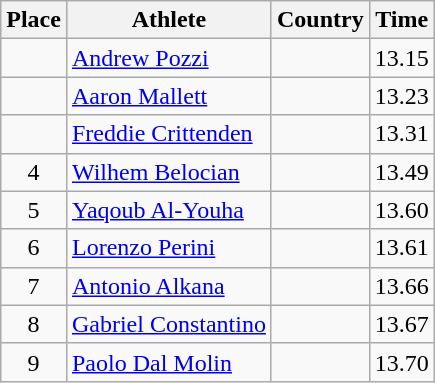<table class="wikitable mw-datatable sortable">
<tr>
<th>Place</th>
<th>Athlete</th>
<th>Country</th>
<th>Time</th>
</tr>
<tr>
<td align=center></td>
<td><a href='#'>Andrew Pozzi</a></td>
<td></td>
<td>13.15</td>
</tr>
<tr>
<td align=center></td>
<td><a href='#'>Aaron Mallett</a></td>
<td></td>
<td>13.23 </td>
</tr>
<tr>
<td align=center></td>
<td><a href='#'>Freddie Crittenden</a></td>
<td></td>
<td>13.31</td>
</tr>
<tr>
<td align=center>4</td>
<td><a href='#'>Wilhem Belocian</a></td>
<td></td>
<td>13.49</td>
</tr>
<tr>
<td align=center>5</td>
<td><a href='#'>Yaqoub Al-Youha</a></td>
<td></td>
<td>13.60</td>
</tr>
<tr>
<td align=center>6</td>
<td><a href='#'>Lorenzo Perini</a></td>
<td></td>
<td>13.61</td>
</tr>
<tr>
<td align=center>7</td>
<td><a href='#'>Antonio Alkana</a></td>
<td></td>
<td>13.66</td>
</tr>
<tr>
<td align=center>8</td>
<td><a href='#'>Gabriel Constantino</a></td>
<td></td>
<td>13.67</td>
</tr>
<tr>
<td align=center>9</td>
<td><a href='#'>Paolo Dal Molin</a></td>
<td></td>
<td>13.70</td>
</tr>
</table>
